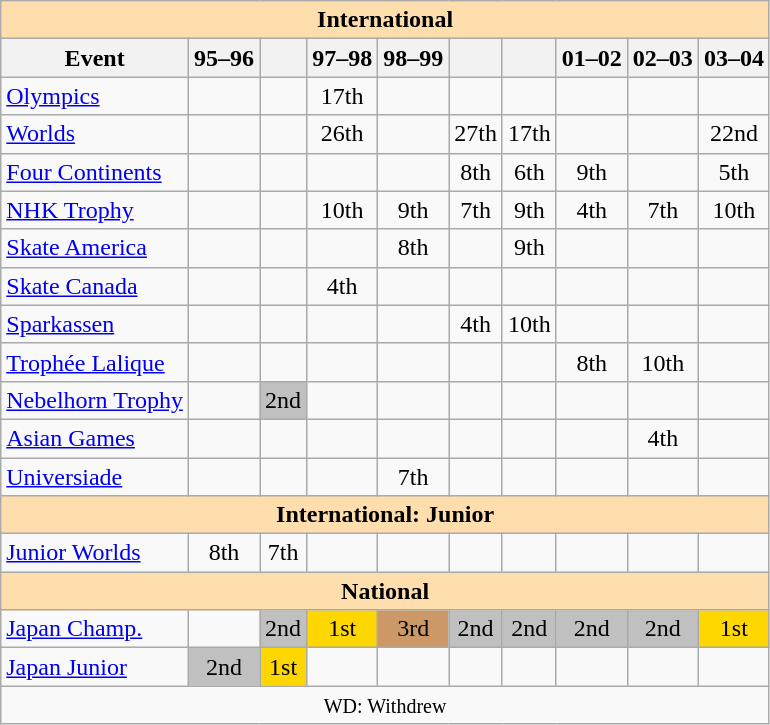<table class="wikitable" style="text-align:center">
<tr>
<th colspan="10" style="background-color: #ffdead; " align="center">International</th>
</tr>
<tr>
<th>Event</th>
<th>95–96</th>
<th></th>
<th>97–98</th>
<th>98–99</th>
<th></th>
<th></th>
<th>01–02</th>
<th>02–03</th>
<th>03–04</th>
</tr>
<tr>
<td align=left><a href='#'>Olympics</a></td>
<td></td>
<td></td>
<td>17th</td>
<td></td>
<td></td>
<td></td>
<td></td>
<td></td>
<td></td>
</tr>
<tr>
<td align=left><a href='#'>Worlds</a></td>
<td></td>
<td></td>
<td>26th</td>
<td></td>
<td>27th</td>
<td>17th</td>
<td></td>
<td></td>
<td>22nd</td>
</tr>
<tr>
<td align=left><a href='#'>Four Continents</a></td>
<td></td>
<td></td>
<td></td>
<td></td>
<td>8th</td>
<td>6th</td>
<td>9th</td>
<td></td>
<td>5th</td>
</tr>
<tr>
<td align=left> <a href='#'>NHK Trophy</a></td>
<td></td>
<td></td>
<td>10th</td>
<td>9th</td>
<td>7th</td>
<td>9th</td>
<td>4th</td>
<td>7th</td>
<td>10th</td>
</tr>
<tr>
<td align=left> <a href='#'>Skate America</a></td>
<td></td>
<td></td>
<td></td>
<td>8th</td>
<td></td>
<td>9th</td>
<td></td>
<td></td>
<td></td>
</tr>
<tr>
<td align=left> <a href='#'>Skate Canada</a></td>
<td></td>
<td></td>
<td>4th</td>
<td></td>
<td></td>
<td></td>
<td></td>
<td></td>
<td></td>
</tr>
<tr>
<td align=left> <a href='#'>Sparkassen</a></td>
<td></td>
<td></td>
<td></td>
<td></td>
<td>4th</td>
<td>10th</td>
<td></td>
<td></td>
<td></td>
</tr>
<tr>
<td align=left> <a href='#'>Trophée Lalique</a></td>
<td></td>
<td></td>
<td></td>
<td></td>
<td></td>
<td></td>
<td>8th</td>
<td>10th</td>
<td></td>
</tr>
<tr>
<td align=left><a href='#'>Nebelhorn Trophy</a></td>
<td></td>
<td bgcolor="silver">2nd</td>
<td></td>
<td></td>
<td></td>
<td></td>
<td></td>
<td></td>
<td></td>
</tr>
<tr>
<td align=left><a href='#'>Asian Games</a></td>
<td></td>
<td></td>
<td></td>
<td></td>
<td></td>
<td></td>
<td></td>
<td>4th</td>
<td></td>
</tr>
<tr>
<td align=left><a href='#'>Universiade</a></td>
<td></td>
<td></td>
<td></td>
<td>7th</td>
<td></td>
<td></td>
<td></td>
<td></td>
<td></td>
</tr>
<tr>
<th colspan="10" style="background-color: #ffdead; " align="center">International: Junior</th>
</tr>
<tr>
<td align=left><a href='#'>Junior Worlds</a></td>
<td>8th</td>
<td>7th</td>
<td></td>
<td></td>
<td></td>
<td></td>
<td></td>
<td></td>
<td></td>
</tr>
<tr>
<th colspan="10" style="background-color: #ffdead; " align="center">National</th>
</tr>
<tr>
<td align="left"><a href='#'>Japan Champ.</a></td>
<td></td>
<td bgcolor="silver">2nd</td>
<td bgcolor="gold">1st</td>
<td bgcolor="cc9966">3rd</td>
<td bgcolor="silver">2nd</td>
<td bgcolor="silver">2nd</td>
<td bgcolor="silver">2nd</td>
<td bgcolor="silver">2nd</td>
<td bgcolor="gold">1st</td>
</tr>
<tr>
<td align="left"><a href='#'>Japan Junior</a></td>
<td bgcolor="silver">2nd</td>
<td bgcolor="gold">1st</td>
<td></td>
<td></td>
<td></td>
<td></td>
<td></td>
<td></td>
<td></td>
</tr>
<tr>
<td colspan="10" align="center"><small> WD: Withdrew </small></td>
</tr>
</table>
